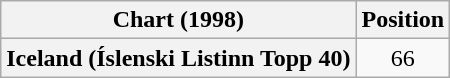<table class="wikitable plainrowheaders" style="text-align:center">
<tr>
<th>Chart (1998)</th>
<th>Position</th>
</tr>
<tr>
<th scope="row">Iceland (Íslenski Listinn Topp 40)</th>
<td>66</td>
</tr>
</table>
